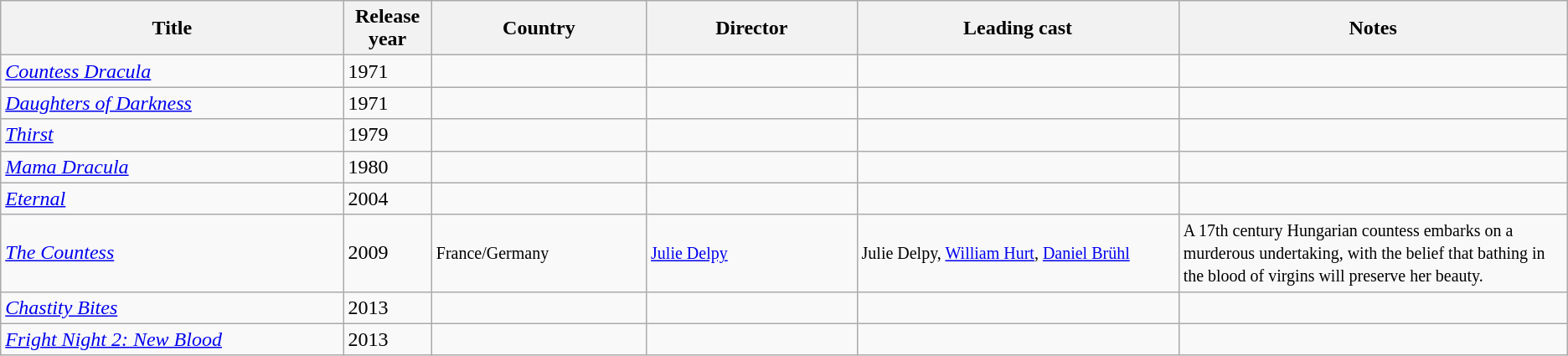<table class="wikitable sortable">
<tr>
<th width="390">Title</th>
<th width="70">Release year</th>
<th width="210">Country</th>
<th width="225">Director</th>
<th width="370">Leading cast</th>
<th width="450">Notes</th>
</tr>
<tr>
<td><em><a href='#'>Countess Dracula</a></em></td>
<td>1971</td>
<td></td>
<td></td>
<td></td>
<td></td>
</tr>
<tr>
<td><em><a href='#'>Daughters of Darkness</a></em></td>
<td>1971</td>
<td></td>
<td></td>
<td></td>
<td></td>
</tr>
<tr>
<td><em><a href='#'>Thirst</a></em></td>
<td>1979</td>
<td></td>
<td></td>
<td></td>
<td></td>
</tr>
<tr>
<td><em><a href='#'>Mama Dracula</a></em></td>
<td>1980</td>
<td></td>
<td></td>
<td></td>
<td></td>
</tr>
<tr>
<td><em><a href='#'>Eternal</a></em></td>
<td>2004</td>
<td></td>
<td></td>
<td></td>
<td></td>
</tr>
<tr>
<td><em><a href='#'>The Countess</a></em></td>
<td>2009</td>
<td><small>France/Germany</small></td>
<td><a href='#'><small>Julie Delpy</small></a></td>
<td><small>Julie Delpy, <a href='#'>William Hurt</a>, <a href='#'>Daniel Brühl</a></small></td>
<td><small>A 17th century Hungarian countess embarks on a murderous undertaking, with the belief that bathing in the blood of virgins will preserve her beauty.</small></td>
</tr>
<tr>
<td><em><a href='#'>Chastity Bites</a></em></td>
<td>2013</td>
<td></td>
<td></td>
<td></td>
<td></td>
</tr>
<tr>
<td><em><a href='#'>Fright Night 2: New Blood</a></em></td>
<td>2013</td>
<td></td>
<td></td>
<td></td>
<td></td>
</tr>
</table>
